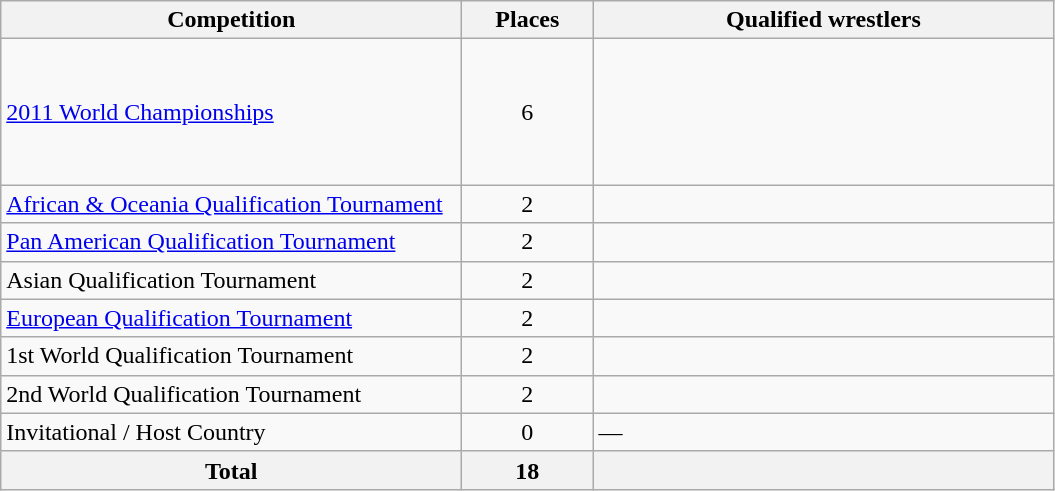<table class = "wikitable">
<tr>
<th width=300>Competition</th>
<th width=80>Places</th>
<th width=300>Qualified wrestlers</th>
</tr>
<tr>
<td><a href='#'>2011 World Championships</a></td>
<td align="center">6</td>
<td><br><br><br><br><br></td>
</tr>
<tr>
<td><a href='#'>African & Oceania Qualification Tournament</a></td>
<td align="center">2</td>
<td><br></td>
</tr>
<tr>
<td><a href='#'>Pan American Qualification Tournament</a></td>
<td align="center">2</td>
<td><br></td>
</tr>
<tr>
<td>Asian Qualification Tournament</td>
<td align="center">2</td>
<td><br></td>
</tr>
<tr>
<td><a href='#'>European Qualification Tournament</a></td>
<td align="center">2</td>
<td><br></td>
</tr>
<tr>
<td>1st World Qualification Tournament</td>
<td align="center">2</td>
<td><br></td>
</tr>
<tr>
<td>2nd World Qualification Tournament</td>
<td align="center">2</td>
<td><br></td>
</tr>
<tr>
<td>Invitational / Host Country</td>
<td align="center">0</td>
<td>—</td>
</tr>
<tr>
<th>Total</th>
<th>18</th>
<th></th>
</tr>
</table>
